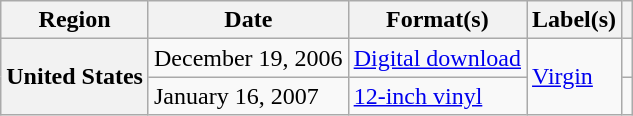<table class="wikitable sortable plainrowheaders">
<tr>
<th scope="col">Region</th>
<th scope="col">Date</th>
<th scope="col">Format(s)</th>
<th scope="col">Label(s)</th>
<th scope="col"></th>
</tr>
<tr>
<th scope="row" rowspan="2">United States</th>
<td>December 19, 2006</td>
<td><a href='#'>Digital download</a></td>
<td rowspan="2"><a href='#'>Virgin</a></td>
<td></td>
</tr>
<tr>
<td>January 16, 2007</td>
<td><a href='#'>12-inch vinyl</a></td>
<td></td>
</tr>
</table>
